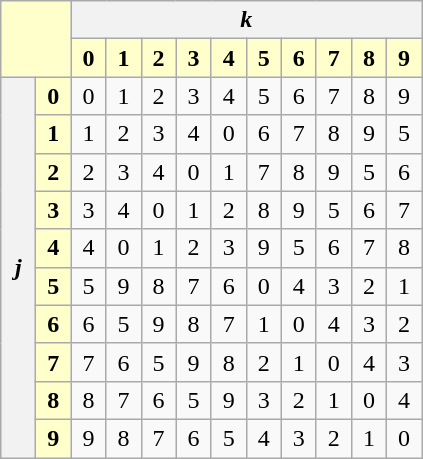<table class="wikitable" style="text-align:center">
<tr valign="middle">
<th rowspan=2 colspan=2 style="background:#ffc"></th>
<th colspan=10><em>k</em></th>
</tr>
<tr valign="middle">
<th style="background:#ffc; width:1em">0</th>
<th style="background:#ffc; width:1em">1</th>
<th style="background:#ffc; width:1em">2</th>
<th style="background:#ffc; width:1em">3</th>
<th style="background:#ffc; width:1em">4</th>
<th style="background:#ffc; width:1em">5</th>
<th style="background:#ffc; width:1em">6</th>
<th style="background:#ffc; width:1em">7</th>
<th style="background:#ffc; width:1em">8</th>
<th style="background:#ffc; width:1em">9</th>
</tr>
<tr valign="middle">
<th rowspan=10 style="width:1em"><em>j</em></th>
<th style="background:#ffc; width:1em">0</th>
<td>0</td>
<td>1</td>
<td>2</td>
<td>3</td>
<td>4</td>
<td>5</td>
<td>6</td>
<td>7</td>
<td>8</td>
<td>9</td>
</tr>
<tr valign="bottom">
<th style="background:#ffc">1</th>
<td>1</td>
<td>2</td>
<td>3</td>
<td>4</td>
<td>0</td>
<td>6</td>
<td>7</td>
<td>8</td>
<td>9</td>
<td>5</td>
</tr>
<tr valign="bottom">
<th style="background:#ffc">2</th>
<td>2</td>
<td>3</td>
<td>4</td>
<td>0</td>
<td>1</td>
<td>7</td>
<td>8</td>
<td>9</td>
<td>5</td>
<td>6</td>
</tr>
<tr valign="bottom">
<th style="background:#ffc">3</th>
<td>3</td>
<td>4</td>
<td>0</td>
<td>1</td>
<td>2</td>
<td>8</td>
<td>9</td>
<td>5</td>
<td>6</td>
<td>7</td>
</tr>
<tr valign="bottom">
<th style="background:#ffc">4</th>
<td>4</td>
<td>0</td>
<td>1</td>
<td>2</td>
<td>3</td>
<td>9</td>
<td>5</td>
<td>6</td>
<td>7</td>
<td>8</td>
</tr>
<tr valign="bottom">
<th style="background:#ffc">5</th>
<td>5</td>
<td>9</td>
<td>8</td>
<td>7</td>
<td>6</td>
<td>0</td>
<td>4</td>
<td>3</td>
<td>2</td>
<td>1</td>
</tr>
<tr valign="bottom">
<th style="background:#ffc">6</th>
<td>6</td>
<td>5</td>
<td>9</td>
<td>8</td>
<td>7</td>
<td>1</td>
<td>0</td>
<td>4</td>
<td>3</td>
<td>2</td>
</tr>
<tr valign="bottom">
<th style="background:#ffc">7</th>
<td>7</td>
<td>6</td>
<td>5</td>
<td>9</td>
<td>8</td>
<td>2</td>
<td>1</td>
<td>0</td>
<td>4</td>
<td>3</td>
</tr>
<tr valign="bottom">
<th style="background:#ffc">8</th>
<td>8</td>
<td>7</td>
<td>6</td>
<td>5</td>
<td>9</td>
<td>3</td>
<td>2</td>
<td>1</td>
<td>0</td>
<td>4</td>
</tr>
<tr valign="bottom">
<th style="background:#ffc">9</th>
<td>9</td>
<td>8</td>
<td>7</td>
<td>6</td>
<td>5</td>
<td>4</td>
<td>3</td>
<td>2</td>
<td>1</td>
<td>0</td>
</tr>
</table>
